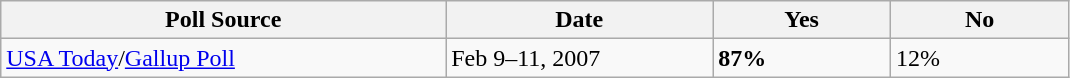<table class="wikitable sortable">
<tr>
<th width="25%">Poll Source</th>
<th width="15%">Date</th>
<th width="10%">Yes</th>
<th width="10%">No</th>
</tr>
<tr>
<td><a href='#'>USA Today</a>/<a href='#'>Gallup Poll</a></td>
<td>Feb 9–11, 2007</td>
<td><strong>87%</strong></td>
<td>12%</td>
</tr>
</table>
